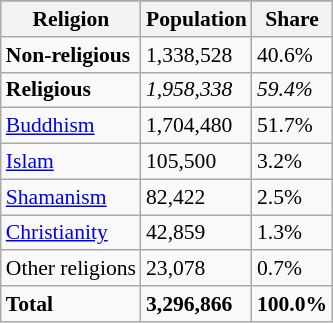<table class="wikitable floatright sortable" style="font-size: 90%">
<tr>
</tr>
<tr>
<th>Religion</th>
<th>Population</th>
<th>Share</th>
</tr>
<tr>
<td><strong>Non-religious</strong></td>
<td>1,338,528</td>
<td>40.6%</td>
</tr>
<tr>
<td><strong>Religious</strong></td>
<td><em>1,958,338</em></td>
<td><em>59.4%</em></td>
</tr>
<tr>
<td><a href='#'>Buddhism</a></td>
<td>1,704,480</td>
<td>51.7%</td>
</tr>
<tr>
<td><a href='#'>Islam</a></td>
<td>105,500</td>
<td>3.2%</td>
</tr>
<tr>
<td><a href='#'>Shamanism</a></td>
<td>82,422</td>
<td>2.5%</td>
</tr>
<tr>
<td><a href='#'>Christianity</a></td>
<td>42,859</td>
<td>1.3%</td>
</tr>
<tr>
<td>Other religions</td>
<td>23,078</td>
<td>0.7%</td>
</tr>
<tr>
<td><strong>Total</strong></td>
<td><strong>3,296,866</strong></td>
<td><strong>100.0%</strong></td>
</tr>
</table>
